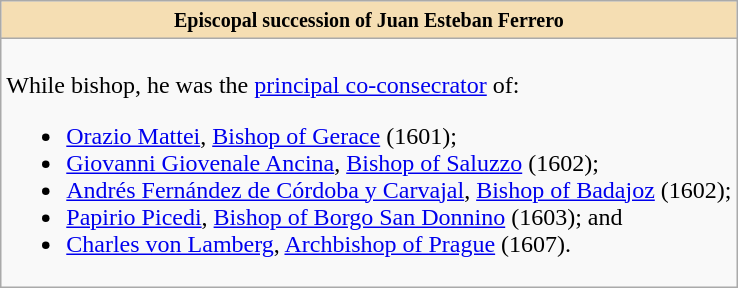<table role="presentation" class="wikitable mw-collapsible mw-collapsed"|>
<tr>
<th style="background:#F5DEB3"><small>Episcopal succession of Juan Esteban Ferrero</small></th>
</tr>
<tr>
<td><br>While bishop, he was the <a href='#'>principal co-consecrator</a> of:<ul><li><a href='#'>Orazio Mattei</a>, <a href='#'>Bishop of Gerace</a> (1601);</li><li><a href='#'>Giovanni Giovenale Ancina</a>, <a href='#'>Bishop of Saluzzo</a> (1602);</li><li><a href='#'>Andrés Fernández de Córdoba y Carvajal</a>, <a href='#'>Bishop of Badajoz</a> (1602);</li><li><a href='#'>Papirio Picedi</a>, <a href='#'>Bishop of Borgo San Donnino</a> (1603); and</li><li><a href='#'>Charles von Lamberg</a>, <a href='#'>Archbishop of Prague</a> (1607).</li></ul></td>
</tr>
</table>
